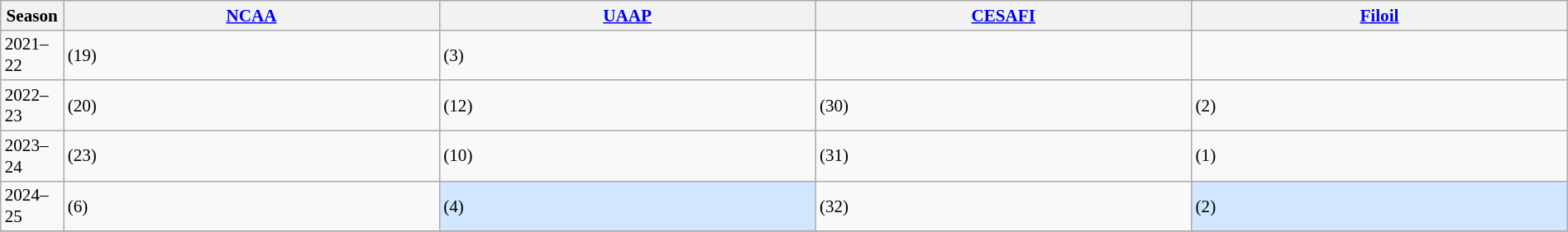<table class="wikitable" width=100% style="font-size:88%">
<tr bgcolor="#efefef">
<th width=1%>Season</th>
<th width=20%><a href='#'>NCAA</a></th>
<th width=20%><a href='#'>UAAP</a></th>
<th width=20%><a href='#'>CESAFI</a></th>
<th width=20%><a href='#'>Filoil</a></th>
</tr>
<tr>
<td>2021–22</td>
<td> (19)</td>
<td> (3)</td>
<td></td>
<td></td>
</tr>
<tr>
<td>2022–23</td>
<td> (20)</td>
<td> (12)</td>
<td> (30)</td>
<td> (2)</td>
</tr>
<tr>
<td>2023–24</td>
<td> (23)</td>
<td> (10)</td>
<td> (31)</td>
<td> (1)</td>
</tr>
<tr>
<td>2024–25</td>
<td> (6)</td>
<td bgcolor=#D0E7FF> (4)</td>
<td> (32)</td>
<td bgcolor=#D0E7FF> (2)</td>
</tr>
<tr>
</tr>
</table>
